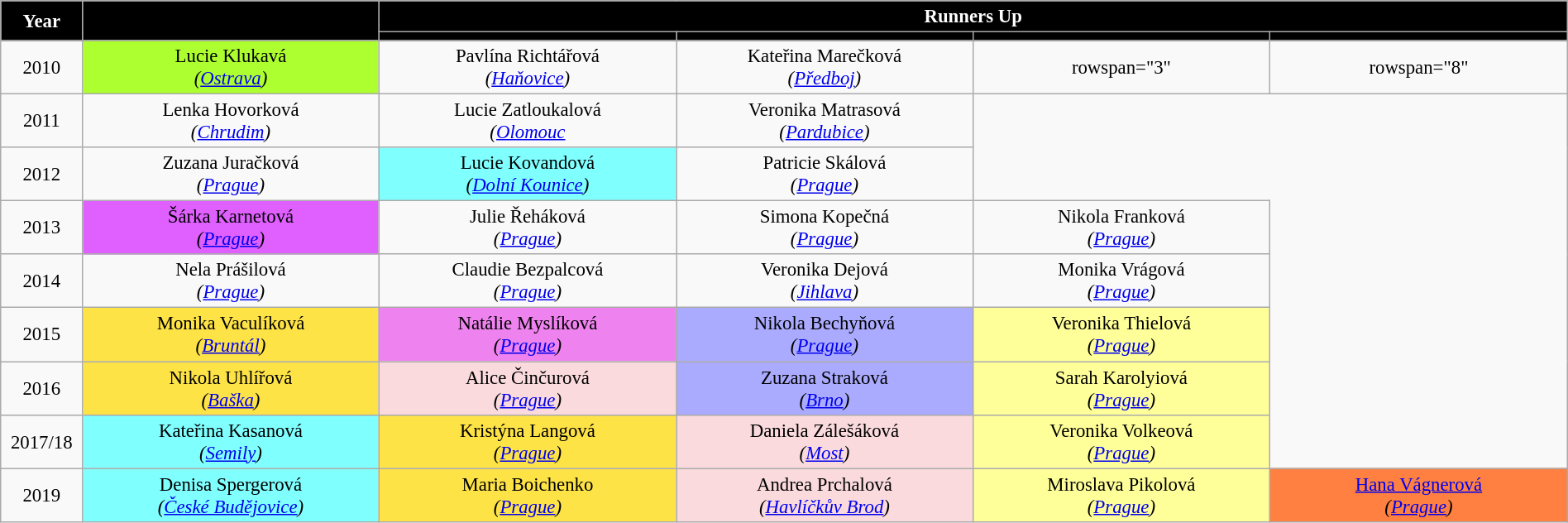<table class="wikitable" style="font-size: 95%; text-align:center; width:100%">
<tr>
<th rowspan="2" width="60" style="background-color:#000000; color:#FFFFFF;">Year</th>
<th rowspan="2" width="250" style="background-color:#000000; color:#FFFFFF;"></th>
<th colspan="4" width="250" style="background-color:#000000; color:#FFFFFF;">Runners Up</th>
</tr>
<tr>
<th width="250" style="background-color:#000000; color:#FFFFFF;"></th>
<th width="250" style="background-color:#000000; color:#FFFFFF;"></th>
<th width="250" style="background-color:#000000; color:#FFFFFF;"></th>
<th width="250" style="background-color:#000000; color:#FFFFFF;"></th>
</tr>
<tr>
<td>2010</td>
<td style="background:#adff2f;">Lucie Klukavá<br><em>(<a href='#'>Ostrava</a>)</em></td>
<td>Pavlína Richtářová<br><em>(<a href='#'>Haňovice</a>)</em></td>
<td>Kateřina Marečková<br><em>(<a href='#'>Předboj</a>)</em></td>
<td>rowspan="3" </td>
<td>rowspan="8" </td>
</tr>
<tr>
<td>2011</td>
<td>Lenka Hovorková<br><em>(<a href='#'>Chrudim</a>)</em></td>
<td>Lucie Zatloukalová<br><em>(<a href='#'>Olomouc</a></em></td>
<td>Veronika Matrasová<br><em>(<a href='#'>Pardubice</a>)</em></td>
</tr>
<tr>
<td>2012</td>
<td>Zuzana Juračková<br><em>(<a href='#'>Prague</a>)</em></td>
<td style="background:#80FFFF;">Lucie Kovandová<br><em>(<a href='#'>Dolní Kounice</a>)</em></td>
<td>Patricie Skálová<br><em>(<a href='#'>Prague</a>)</em></td>
</tr>
<tr>
<td>2013</td>
<td style="background:#df5fff;">Šárka Karnetová<br><em>(<a href='#'>Prague</a>)</em></td>
<td>Julie Řeháková<br><em>(<a href='#'>Prague</a>)</em></td>
<td>Simona Kopečná<br><em>(<a href='#'>Prague</a>)</em></td>
<td>Nikola Franková<br><em>(<a href='#'>Prague</a>)</em></td>
</tr>
<tr>
<td>2014</td>
<td>Nela Prášilová<br><em>(<a href='#'>Prague</a>)</em></td>
<td>Claudie Bezpalcová<br><em>(<a href='#'>Prague</a>)</em></td>
<td>Veronika Dejová<br><em>(<a href='#'>Jihlava</a>)</em></td>
<td>Monika Vrágová<br><em>(<a href='#'>Prague</a>)</em></td>
</tr>
<tr>
<td>2015</td>
<td style="background:#FEE347;">Monika Vaculíková<br><em>(<a href='#'>Bruntál</a>)</em></td>
<td style="background:#ee82ee;">Natálie Myslíková<br><em>(<a href='#'>Prague</a>)</em></td>
<td style="background:#AAAAFF;">Nikola Bechyňová<br><em>(<a href='#'>Prague</a>)</em></td>
<td style="background:#FFFF99;">Veronika Thielová<br><em>(<a href='#'>Prague</a>)</em></td>
</tr>
<tr>
<td>2016</td>
<td style="background:#FEE347;">Nikola Uhlířová<br><em>(<a href='#'>Baška</a>)</em></td>
<td style="background:#fadadd;">Alice Činčurová<br><em>(<a href='#'>Prague</a>)</em></td>
<td style="background:#AAAAFF;">Zuzana Straková<br><em>(<a href='#'>Brno</a>)</em></td>
<td style="background:#FFFF99;">Sarah Karolyiová<br><em>(<a href='#'>Prague</a>)</em></td>
</tr>
<tr>
<td>2017/18</td>
<td style="background:#80FFFF;">Kateřina Kasanová<br><em>(<a href='#'>Semily</a>)</em></td>
<td style="background:#FEE347;">Kristýna Langová<br><em>(<a href='#'>Prague</a>)</em></td>
<td style="background:#fadadd;">Daniela Zálešáková<br><em>(<a href='#'>Most</a>)</em></td>
<td style="background:#FFFF99;">Veronika Volkeová<br><em>(<a href='#'>Prague</a>)</em></td>
</tr>
<tr>
<td>2019</td>
<td style="background:#80FFFF;">Denisa Spergerová<br><em>(<a href='#'>České Budějovice</a>)</em></td>
<td style="background:#FEE347;">Maria Boichenko<br><em>(<a href='#'>Prague</a>)</em></td>
<td style="background:#fadadd;">Andrea Prchalová<br><em>(<a href='#'>Havlíčkův Brod</a>)</em></td>
<td style="background:#FFFF99;">Miroslava Pikolová<br><em>(<a href='#'>Prague</a>)</em></td>
<td style="background:#FF8040;"><a href='#'>Hana Vágnerová</a><br><em>(<a href='#'>Prague</a>)</em></td>
</tr>
</table>
